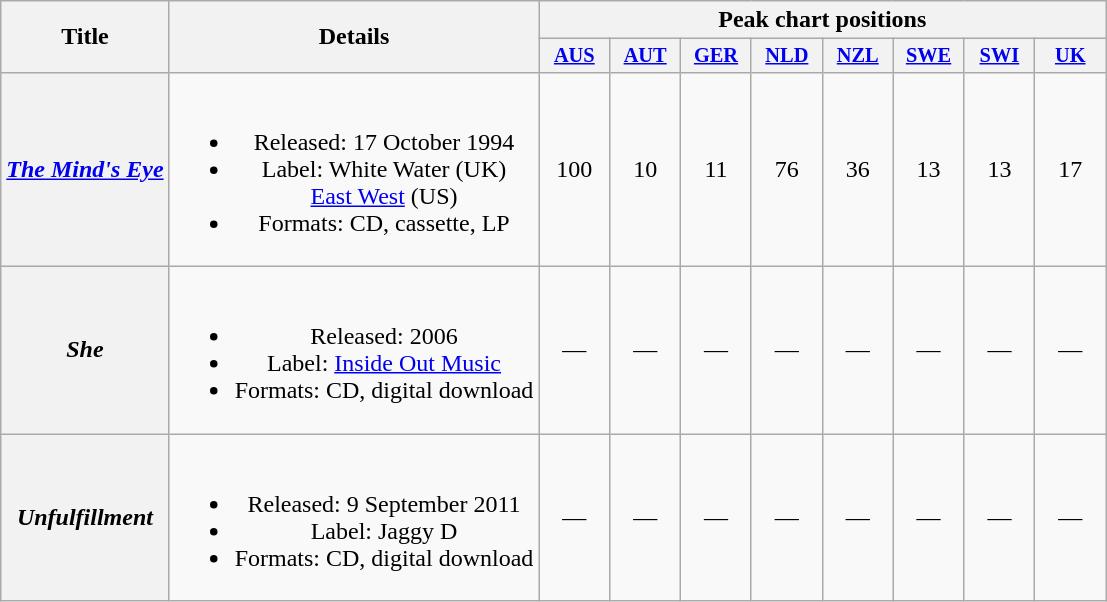<table class="wikitable plainrowheaders" style="text-align:center;">
<tr>
<th rowspan="2">Title</th>
<th rowspan="2">Details</th>
<th colspan="8">Peak chart positions</th>
</tr>
<tr>
<th style="width:3em;font-size:85%;"><a href='#'>AUS</a><br></th>
<th style="width:3em;font-size:85%;"><a href='#'>AUT</a><br></th>
<th style="width:3em;font-size:85%;"><a href='#'>GER</a><br></th>
<th style="width:3em;font-size:85%;"><a href='#'>NLD</a><br></th>
<th style="width:3em;font-size:85%;"><a href='#'>NZL</a><br></th>
<th style="width:3em;font-size:85%;"><a href='#'>SWE</a><br></th>
<th style="width:3em;font-size:85%;"><a href='#'>SWI</a><br></th>
<th style="width:3em;font-size:85%;"><a href='#'>UK</a><br></th>
</tr>
<tr>
<th scope="row"><em><a href='#'>The Mind's Eye</a></em></th>
<td><br><ul><li>Released: 17 October 1994</li><li>Label: White Water (UK)<br><a href='#'>East West</a> (US)</li><li>Formats: CD, cassette, LP</li></ul></td>
<td>100</td>
<td>10</td>
<td>11</td>
<td>76</td>
<td>36</td>
<td>13</td>
<td>13</td>
<td>17</td>
</tr>
<tr>
<th scope="row"><em>She</em></th>
<td><br><ul><li>Released: 2006</li><li>Label: <a href='#'>Inside Out Music</a></li><li>Formats: CD, digital download</li></ul></td>
<td>—</td>
<td>—</td>
<td>—</td>
<td>—</td>
<td>—</td>
<td>—</td>
<td>—</td>
<td>—</td>
</tr>
<tr>
<th scope="row"><em>Unfulfillment</em></th>
<td><br><ul><li>Released: 9 September 2011</li><li>Label: Jaggy D</li><li>Formats: CD, digital download</li></ul></td>
<td>—</td>
<td>—</td>
<td>—</td>
<td>—</td>
<td>—</td>
<td>—</td>
<td>—</td>
<td>—</td>
</tr>
</table>
